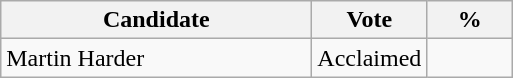<table class="wikitable">
<tr>
<th bgcolor="#DDDDFF" width="200px">Candidate</th>
<th bgcolor="#DDDDFF" width="50px">Vote</th>
<th bgcolor="#DDDDFF" width="50px">%</th>
</tr>
<tr>
<td>Martin Harder</td>
<td>Acclaimed</td>
<td></td>
</tr>
</table>
